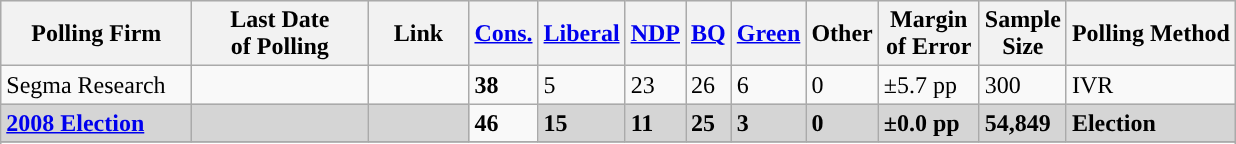<table class="wikitable sortable">
<tr style="background:#e9e9e9;">
<th style="width:120px">Polling Firm</th>
<th style="width:110px">Last Date<br>of Polling</th>
<th style="width:60px" class="unsortable">Link</th>
<th style="background-color:"><strong><a href='#'>Cons.</a></strong></th>
<th style="background-color:"><strong><a href='#'>Liberal</a></strong></th>
<th style="background-color:"><strong><a href='#'>NDP</a></strong></th>
<th style="background-color:"><strong><a href='#'>BQ</a></strong></th>
<th style="background-color:"><strong><a href='#'>Green</a></strong></th>
<th style="background-color:"><strong>Other</strong></th>
<th style="width:60px;" class=unsortable>Margin<br>of Error</th>
<th style="width:50px;" class=unsortable>Sample<br>Size</th>
<th class=unsortable>Polling Method</th>
</tr>
<tr>
<td>Segma Research</td>
<td></td>
<td></td>
<td><strong>38</strong></td>
<td>5</td>
<td>23</td>
<td>26</td>
<td>6</td>
<td>0</td>
<td>±5.7 pp</td>
<td>300</td>
<td>IVR</td>
</tr>
<tr>
<td style="background:#D5D5D5"><strong><a href='#'>2008 Election</a></strong></td>
<td style="background:#D5D5D5"><strong></strong></td>
<td style="background:#D5D5D5"></td>
<td><strong>46</strong></td>
<td style="background:#D5D5D5"><strong>15</strong></td>
<td style="background:#D5D5D5"><strong>11</strong></td>
<td style="background:#D5D5D5"><strong>25</strong></td>
<td style="background:#D5D5D5"><strong>3</strong></td>
<td style="background:#D5D5D5"><strong>0</strong></td>
<td style="background:#D5D5D5"><strong>±0.0 pp</strong></td>
<td style="background:#D5D5D5"><strong>54,849</strong></td>
<td style="background:#D5D5D5"><strong>Election</strong></td>
</tr>
<tr>
</tr>
<tr>
</tr>
</table>
